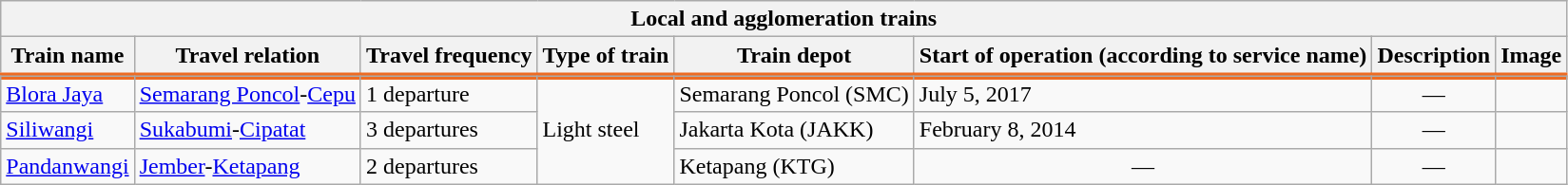<table class="wikitable">
<tr>
<th colspan="8">Local and agglomeration trains</th>
</tr>
<tr>
<th>Train name</th>
<th>Travel relation</th>
<th>Travel frequency</th>
<th>Type of train</th>
<th>Train depot</th>
<th>Start of operation (according to service name)</th>
<th>Description</th>
<th>Image</th>
</tr>
<tr style="border-top:solid 5px #ed6b23;">
</tr>
<tr>
<td><a href='#'>Blora Jaya</a></td>
<td><a href='#'>Semarang Poncol</a>-<a href='#'>Cepu</a></td>
<td>1 departure</td>
<td rowspan=3>Light steel</td>
<td>Semarang Poncol (SMC)</td>
<td>July 5, 2017</td>
<td style="text-align:center;">—</td>
<td></td>
</tr>
<tr>
<td><a href='#'>Siliwangi</a></td>
<td><a href='#'>Sukabumi</a>-<a href='#'>Cipatat</a></td>
<td>3 departures</td>
<td>Jakarta Kota (JAKK)</td>
<td>February 8, 2014</td>
<td style="text-align:center;">—</td>
<td></td>
</tr>
<tr>
<td><a href='#'>Pandanwangi</a></td>
<td><a href='#'>Jember</a>-<a href='#'>Ketapang</a></td>
<td>2 departures</td>
<td>Ketapang (KTG)</td>
<td style="text-align:center;">—</td>
<td style="text-align:center;">—</td>
<td></td>
</tr>
</table>
